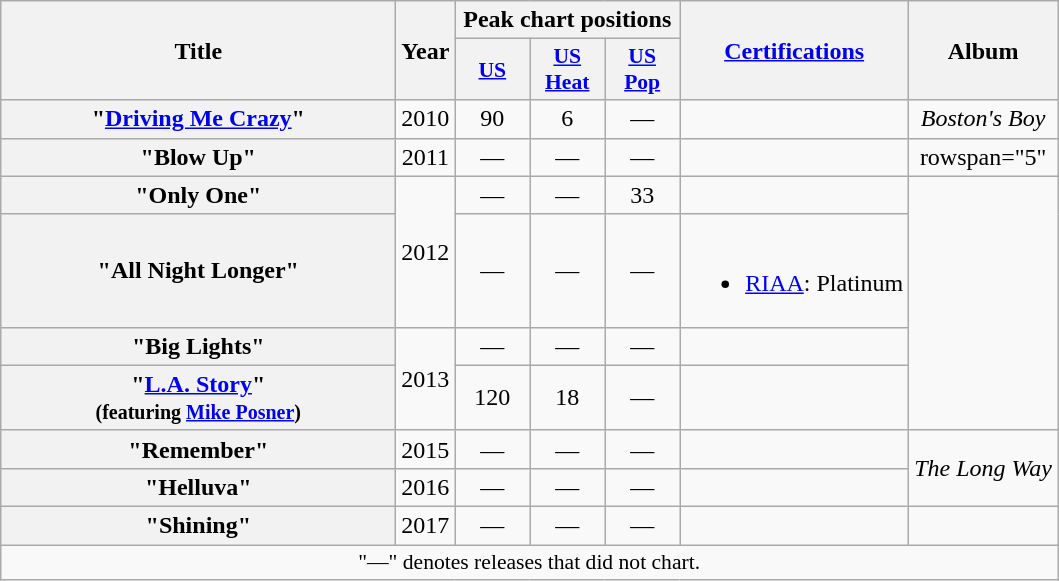<table class="wikitable plainrowheaders" style="text-align:center;">
<tr>
<th scope="col" rowspan="2" style="width:16em;">Title</th>
<th scope="col" rowspan="2">Year</th>
<th scope="col" colspan="3">Peak chart positions</th>
<th scope="col" rowspan="2"><a href='#'>Certifications</a></th>
<th scope="col" rowspan="2">Album</th>
</tr>
<tr>
<th scope="col" style="width:3em;font-size:90%;"><a href='#'>US</a><br></th>
<th scope="col" style="width:3em;font-size:90%;"><a href='#'>US Heat</a><br></th>
<th scope="col" style="width:3em;font-size:90%;"><a href='#'>US Pop</a></th>
</tr>
<tr>
<th scope="row">"<a href='#'>Driving Me Crazy</a>"</th>
<td>2010</td>
<td>90</td>
<td>6</td>
<td>—</td>
<td></td>
<td><em>Boston's Boy</em></td>
</tr>
<tr>
<th scope="row">"Blow Up"</th>
<td>2011</td>
<td>—</td>
<td>—</td>
<td>—</td>
<td></td>
<td>rowspan="5" </td>
</tr>
<tr>
<th scope="row">"Only One"</th>
<td scope="col" rowspan="2">2012</td>
<td>—</td>
<td>—</td>
<td>33</td>
<td></td>
</tr>
<tr>
<th scope="row">"All Night Longer"</th>
<td>—</td>
<td>—</td>
<td>—</td>
<td><br><ul><li><a href='#'>RIAA</a>: Platinum</li></ul></td>
</tr>
<tr>
<th scope="row">"Big Lights"</th>
<td scope="col" rowspan="2">2013</td>
<td>—</td>
<td>—</td>
<td>—</td>
<td></td>
</tr>
<tr>
<th scope="row">"<a href='#'>L.A. Story</a>"<br><small>(featuring <a href='#'>Mike Posner</a>)</small></th>
<td>120</td>
<td>18</td>
<td>—</td>
<td></td>
</tr>
<tr>
<th scope="row">"Remember"</th>
<td>2015</td>
<td>—</td>
<td>—</td>
<td>—</td>
<td></td>
<td rowspan="2"><em>The Long Way</em></td>
</tr>
<tr>
<th scope="row">"Helluva"</th>
<td>2016</td>
<td>—</td>
<td>—</td>
<td>—</td>
<td></td>
</tr>
<tr>
<th scope="row">"Shining"</th>
<td>2017</td>
<td>—</td>
<td>—</td>
<td>—</td>
<td></td>
<td></td>
</tr>
<tr>
<td colspan="14" style="font-size:90%">"—" denotes releases that did not chart.</td>
</tr>
</table>
